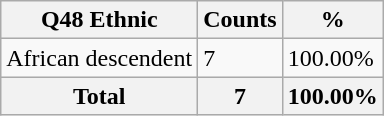<table class="wikitable sortable">
<tr>
<th>Q48 Ethnic</th>
<th>Counts</th>
<th>%</th>
</tr>
<tr>
<td>African descendent</td>
<td>7</td>
<td>100.00%</td>
</tr>
<tr>
<th>Total</th>
<th>7</th>
<th>100.00%</th>
</tr>
</table>
